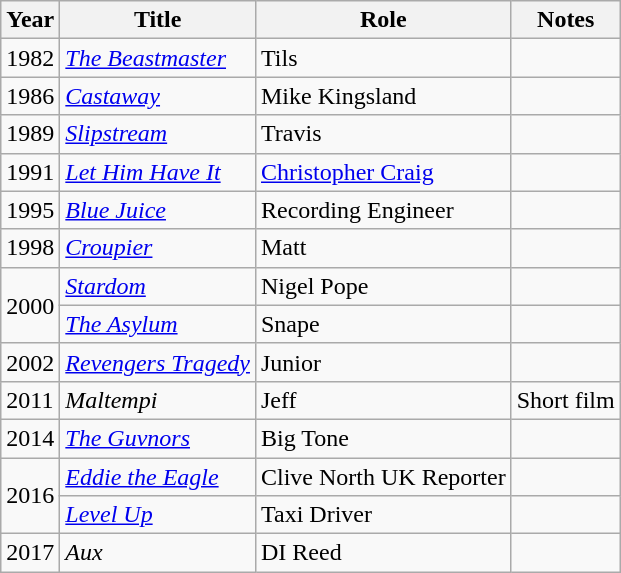<table class="wikitable">
<tr>
<th>Year</th>
<th>Title</th>
<th>Role</th>
<th>Notes</th>
</tr>
<tr>
<td>1982</td>
<td><em><a href='#'>The Beastmaster</a></em></td>
<td>Tils</td>
<td></td>
</tr>
<tr>
<td>1986</td>
<td><em><a href='#'>Castaway</a></em></td>
<td>Mike Kingsland</td>
<td></td>
</tr>
<tr>
<td>1989</td>
<td><em><a href='#'>Slipstream</a></em></td>
<td>Travis</td>
<td></td>
</tr>
<tr>
<td>1991</td>
<td><em><a href='#'>Let Him Have It</a></em></td>
<td><a href='#'>Christopher Craig</a></td>
<td></td>
</tr>
<tr>
<td>1995</td>
<td><em><a href='#'>Blue Juice</a></em></td>
<td>Recording Engineer</td>
<td></td>
</tr>
<tr>
<td>1998</td>
<td><em><a href='#'>Croupier</a></em></td>
<td>Matt</td>
<td></td>
</tr>
<tr>
<td rowspan="2">2000</td>
<td><em><a href='#'>Stardom</a></em></td>
<td>Nigel Pope</td>
<td></td>
</tr>
<tr>
<td><em><a href='#'>The Asylum</a></em></td>
<td>Snape</td>
<td></td>
</tr>
<tr>
<td>2002</td>
<td><em><a href='#'>Revengers Tragedy</a></em></td>
<td>Junior</td>
<td></td>
</tr>
<tr>
<td>2011</td>
<td><em>Maltempi</em></td>
<td>Jeff</td>
<td>Short film</td>
</tr>
<tr>
<td>2014</td>
<td><em><a href='#'>The Guvnors</a></em></td>
<td>Big Tone</td>
<td></td>
</tr>
<tr>
<td rowspan="2">2016</td>
<td><em><a href='#'>Eddie the Eagle</a></em></td>
<td>Clive North UK Reporter</td>
<td></td>
</tr>
<tr>
<td><em><a href='#'>Level Up</a></em></td>
<td>Taxi Driver</td>
<td></td>
</tr>
<tr>
<td>2017</td>
<td><em>Aux</em></td>
<td>DI Reed</td>
<td></td>
</tr>
</table>
